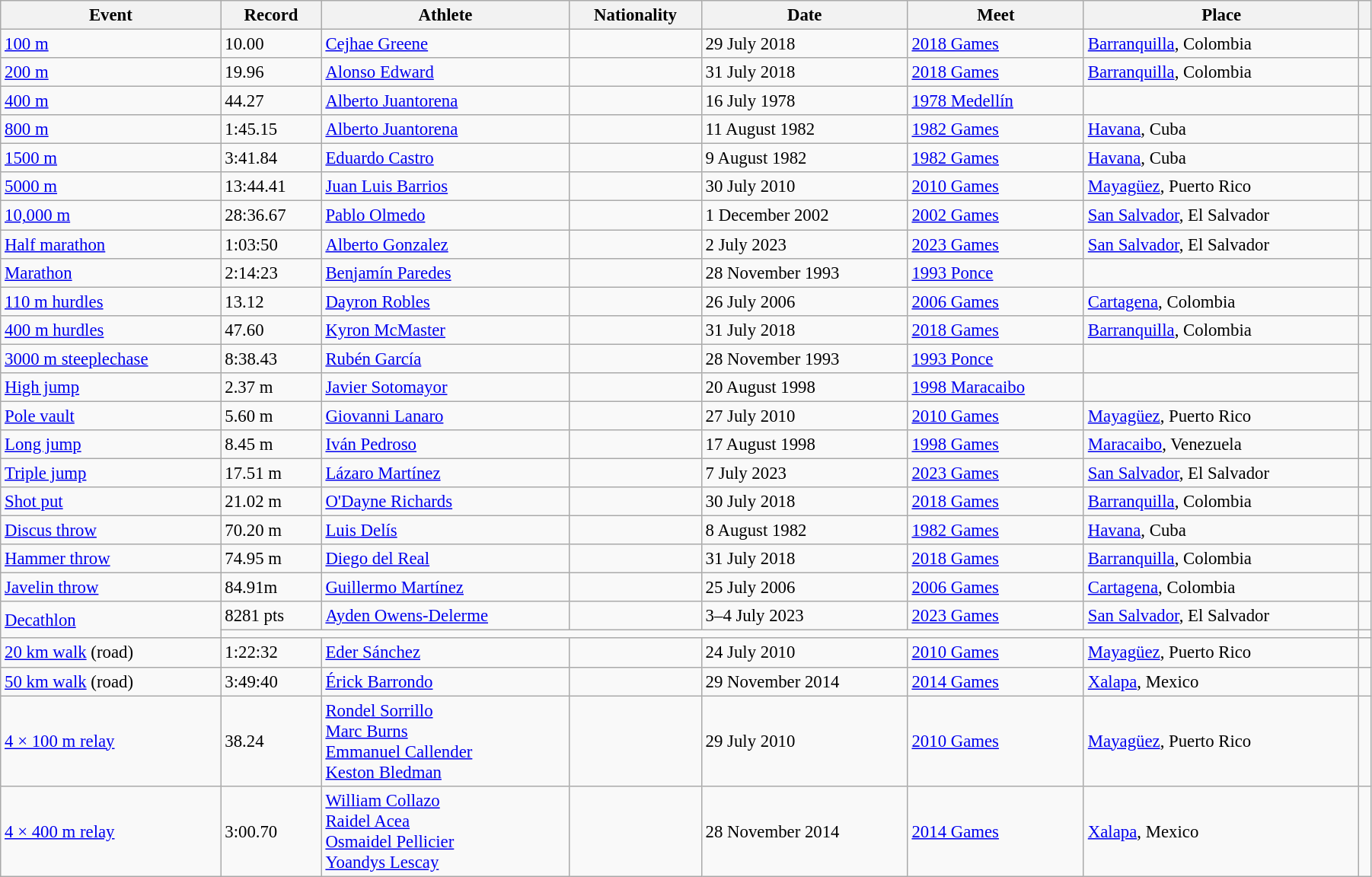<table class="wikitable" style="font-size:95%; width: 95%;">
<tr>
<th>Event</th>
<th>Record</th>
<th>Athlete</th>
<th>Nationality</th>
<th>Date</th>
<th>Meet</th>
<th>Place</th>
<th></th>
</tr>
<tr>
<td><a href='#'>100 m</a></td>
<td>10.00 </td>
<td><a href='#'>Cejhae Greene</a></td>
<td></td>
<td>29 July 2018</td>
<td><a href='#'>2018 Games</a></td>
<td><a href='#'>Barranquilla</a>, Colombia</td>
<td></td>
</tr>
<tr>
<td><a href='#'>200 m</a></td>
<td>19.96 </td>
<td><a href='#'>Alonso Edward</a></td>
<td></td>
<td>31 July 2018</td>
<td><a href='#'>2018 Games</a></td>
<td><a href='#'>Barranquilla</a>, Colombia</td>
<td></td>
</tr>
<tr>
<td><a href='#'>400 m</a></td>
<td>44.27</td>
<td><a href='#'>Alberto Juantorena</a></td>
<td></td>
<td>16 July 1978</td>
<td><a href='#'>1978 Medellín</a></td>
<td></td>
</tr>
<tr>
<td><a href='#'>800 m</a></td>
<td>1:45.15</td>
<td><a href='#'>Alberto Juantorena</a></td>
<td></td>
<td>11 August 1982</td>
<td><a href='#'>1982 Games</a></td>
<td><a href='#'>Havana</a>, Cuba</td>
<td></td>
</tr>
<tr>
<td><a href='#'>1500 m</a></td>
<td>3:41.84</td>
<td><a href='#'>Eduardo Castro</a></td>
<td></td>
<td>9 August 1982</td>
<td><a href='#'>1982 Games</a></td>
<td><a href='#'>Havana</a>, Cuba</td>
<td></td>
</tr>
<tr>
<td><a href='#'>5000 m</a></td>
<td>13:44.41</td>
<td><a href='#'>Juan Luis Barrios</a></td>
<td></td>
<td>30 July 2010</td>
<td><a href='#'>2010 Games</a></td>
<td><a href='#'>Mayagüez</a>, Puerto Rico</td>
<td></td>
</tr>
<tr>
<td><a href='#'>10,000 m</a></td>
<td>28:36.67</td>
<td><a href='#'>Pablo Olmedo</a></td>
<td></td>
<td>1 December 2002</td>
<td><a href='#'>2002 Games</a></td>
<td><a href='#'>San Salvador</a>, El Salvador</td>
<td></td>
</tr>
<tr>
<td><a href='#'>Half marathon</a></td>
<td>1:03:50</td>
<td><a href='#'>Alberto Gonzalez</a></td>
<td></td>
<td>2 July 2023</td>
<td><a href='#'>2023 Games</a></td>
<td><a href='#'>San Salvador</a>, El Salvador</td>
<td></td>
</tr>
<tr>
<td><a href='#'>Marathon</a></td>
<td>2:14:23</td>
<td><a href='#'>Benjamín Paredes</a></td>
<td></td>
<td>28 November 1993</td>
<td><a href='#'>1993 Ponce</a></td>
<td></td>
</tr>
<tr>
<td><a href='#'>110 m hurdles</a></td>
<td>13.12 </td>
<td><a href='#'>Dayron Robles</a></td>
<td></td>
<td>26 July 2006</td>
<td><a href='#'>2006 Games</a></td>
<td><a href='#'>Cartagena</a>, Colombia</td>
<td></td>
</tr>
<tr>
<td><a href='#'>400 m hurdles</a></td>
<td>47.60</td>
<td><a href='#'>Kyron McMaster</a></td>
<td></td>
<td>31 July 2018</td>
<td><a href='#'>2018 Games</a></td>
<td><a href='#'>Barranquilla</a>, Colombia</td>
<td></td>
</tr>
<tr>
<td><a href='#'>3000 m steeplechase</a></td>
<td>8:38.43</td>
<td><a href='#'>Rubén García</a></td>
<td></td>
<td>28 November 1993</td>
<td><a href='#'>1993 Ponce</a></td>
<td></td>
</tr>
<tr>
<td><a href='#'>High jump</a></td>
<td>2.37 m</td>
<td><a href='#'>Javier Sotomayor</a></td>
<td></td>
<td>20 August 1998</td>
<td><a href='#'>1998 Maracaibo</a></td>
<td></td>
</tr>
<tr>
<td><a href='#'>Pole vault</a></td>
<td>5.60 m</td>
<td><a href='#'>Giovanni Lanaro</a></td>
<td></td>
<td>27 July 2010</td>
<td><a href='#'>2010 Games</a></td>
<td><a href='#'>Mayagüez</a>, Puerto Rico</td>
<td></td>
</tr>
<tr>
<td><a href='#'>Long jump</a></td>
<td>8.45 m </td>
<td><a href='#'>Iván Pedroso</a></td>
<td></td>
<td>17 August 1998</td>
<td><a href='#'>1998 Games</a></td>
<td><a href='#'>Maracaibo</a>, Venezuela</td>
<td></td>
</tr>
<tr>
<td><a href='#'>Triple jump</a></td>
<td>17.51 m </td>
<td><a href='#'>Lázaro Martínez</a></td>
<td></td>
<td>7 July 2023</td>
<td><a href='#'>2023 Games</a></td>
<td><a href='#'>San Salvador</a>, El Salvador</td>
<td></td>
</tr>
<tr>
<td><a href='#'>Shot put</a></td>
<td>21.02 m</td>
<td><a href='#'>O'Dayne Richards</a></td>
<td></td>
<td>30 July 2018</td>
<td><a href='#'>2018 Games</a></td>
<td><a href='#'>Barranquilla</a>, Colombia</td>
<td></td>
</tr>
<tr>
<td><a href='#'>Discus throw</a></td>
<td>70.20 m</td>
<td><a href='#'>Luis Delís</a></td>
<td></td>
<td>8 August 1982</td>
<td><a href='#'>1982 Games</a></td>
<td><a href='#'>Havana</a>, Cuba</td>
<td></td>
</tr>
<tr>
<td><a href='#'>Hammer throw</a></td>
<td>74.95 m</td>
<td><a href='#'>Diego del Real</a></td>
<td></td>
<td>31 July 2018</td>
<td><a href='#'>2018 Games</a></td>
<td><a href='#'>Barranquilla</a>, Colombia</td>
<td></td>
</tr>
<tr>
<td><a href='#'>Javelin throw</a></td>
<td>84.91m</td>
<td><a href='#'>Guillermo Martínez</a></td>
<td></td>
<td>25 July 2006</td>
<td><a href='#'>2006 Games</a></td>
<td><a href='#'>Cartagena</a>, Colombia</td>
<td></td>
</tr>
<tr>
<td rowspan=2><a href='#'>Decathlon</a></td>
<td>8281 pts</td>
<td><a href='#'>Ayden Owens-Delerme</a></td>
<td></td>
<td>3–4 July 2023</td>
<td><a href='#'>2023 Games</a></td>
<td><a href='#'>San Salvador</a>, El Salvador</td>
<td></td>
</tr>
<tr>
<td colspan=6></td>
</tr>
<tr>
<td><a href='#'>20 km walk</a> (road)</td>
<td>1:22:32</td>
<td><a href='#'>Eder Sánchez</a></td>
<td></td>
<td>24 July 2010</td>
<td><a href='#'>2010 Games</a></td>
<td><a href='#'>Mayagüez</a>, Puerto Rico</td>
<td></td>
</tr>
<tr>
<td><a href='#'>50 km walk</a> (road)</td>
<td>3:49:40 </td>
<td><a href='#'>Érick Barrondo</a></td>
<td></td>
<td>29 November 2014</td>
<td><a href='#'>2014 Games</a></td>
<td><a href='#'>Xalapa</a>, Mexico</td>
<td></td>
</tr>
<tr>
<td><a href='#'>4 × 100 m relay</a></td>
<td>38.24</td>
<td><a href='#'>Rondel Sorrillo</a> <br> <a href='#'>Marc Burns</a> <br> <a href='#'>Emmanuel Callender</a> <br> <a href='#'>Keston Bledman</a></td>
<td></td>
<td>29 July 2010</td>
<td><a href='#'>2010 Games</a></td>
<td><a href='#'>Mayagüez</a>, Puerto Rico</td>
<td></td>
</tr>
<tr>
<td><a href='#'>4 × 400 m relay</a></td>
<td>3:00.70 </td>
<td><a href='#'>William Collazo</a><br><a href='#'>Raidel Acea</a><br><a href='#'>Osmaidel Pellicier</a><br><a href='#'>Yoandys Lescay</a></td>
<td></td>
<td>28 November 2014</td>
<td><a href='#'>2014 Games</a></td>
<td><a href='#'>Xalapa</a>, Mexico</td>
<td></td>
</tr>
</table>
